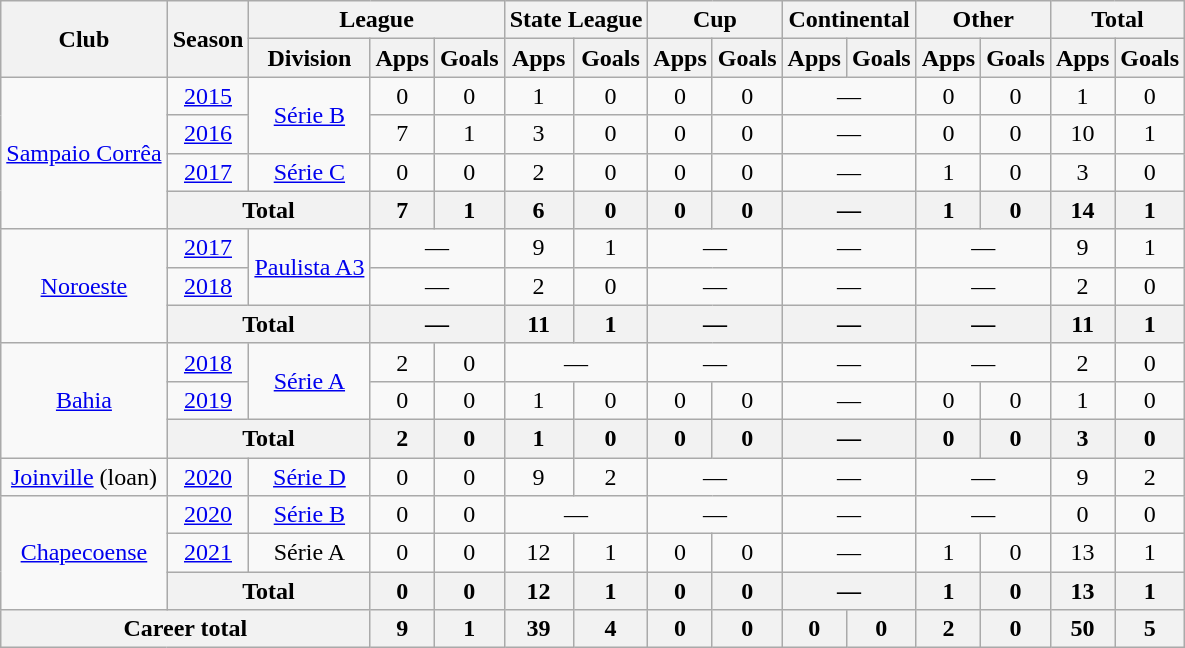<table class="wikitable" style="text-align: center;">
<tr>
<th rowspan="2">Club</th>
<th rowspan="2">Season</th>
<th colspan="3">League</th>
<th colspan="2">State League</th>
<th colspan="2">Cup</th>
<th colspan="2">Continental</th>
<th colspan="2">Other</th>
<th colspan="2">Total</th>
</tr>
<tr>
<th>Division</th>
<th>Apps</th>
<th>Goals</th>
<th>Apps</th>
<th>Goals</th>
<th>Apps</th>
<th>Goals</th>
<th>Apps</th>
<th>Goals</th>
<th>Apps</th>
<th>Goals</th>
<th>Apps</th>
<th>Goals</th>
</tr>
<tr>
<td rowspan="4" valign="center"><a href='#'>Sampaio Corrêa</a></td>
<td><a href='#'>2015</a></td>
<td rowspan="2"><a href='#'>Série B</a></td>
<td>0</td>
<td>0</td>
<td>1</td>
<td>0</td>
<td>0</td>
<td>0</td>
<td colspan="2">—</td>
<td>0</td>
<td>0</td>
<td>1</td>
<td>0</td>
</tr>
<tr>
<td><a href='#'>2016</a></td>
<td>7</td>
<td>1</td>
<td>3</td>
<td>0</td>
<td>0</td>
<td>0</td>
<td colspan="2">—</td>
<td>0</td>
<td>0</td>
<td>10</td>
<td>1</td>
</tr>
<tr>
<td><a href='#'>2017</a></td>
<td><a href='#'>Série C</a></td>
<td>0</td>
<td>0</td>
<td>2</td>
<td>0</td>
<td>0</td>
<td>0</td>
<td colspan="2">—</td>
<td>1</td>
<td>0</td>
<td>3</td>
<td>0</td>
</tr>
<tr>
<th colspan="2">Total</th>
<th>7</th>
<th>1</th>
<th>6</th>
<th>0</th>
<th>0</th>
<th>0</th>
<th colspan="2">—</th>
<th>1</th>
<th>0</th>
<th>14</th>
<th>1</th>
</tr>
<tr>
<td rowspan="3" valign="center"><a href='#'>Noroeste</a></td>
<td><a href='#'>2017</a></td>
<td rowspan="2"><a href='#'>Paulista A3</a></td>
<td colspan="2">—</td>
<td>9</td>
<td>1</td>
<td colspan="2">—</td>
<td colspan="2">—</td>
<td colspan="2">—</td>
<td>9</td>
<td>1</td>
</tr>
<tr>
<td><a href='#'>2018</a></td>
<td colspan="2">—</td>
<td>2</td>
<td>0</td>
<td colspan="2">—</td>
<td colspan="2">—</td>
<td colspan="2">—</td>
<td>2</td>
<td>0</td>
</tr>
<tr>
<th colspan="2">Total</th>
<th colspan="2">—</th>
<th>11</th>
<th>1</th>
<th colspan="2">—</th>
<th colspan="2">—</th>
<th colspan="2">—</th>
<th>11</th>
<th>1</th>
</tr>
<tr>
<td rowspan="3" valign="center"><a href='#'>Bahia</a></td>
<td><a href='#'>2018</a></td>
<td rowspan="2"><a href='#'>Série A</a></td>
<td>2</td>
<td>0</td>
<td colspan="2">—</td>
<td colspan="2">—</td>
<td colspan="2">—</td>
<td colspan="2">—</td>
<td>2</td>
<td>0</td>
</tr>
<tr>
<td><a href='#'>2019</a></td>
<td>0</td>
<td>0</td>
<td>1</td>
<td>0</td>
<td>0</td>
<td>0</td>
<td colspan="2">—</td>
<td>0</td>
<td>0</td>
<td>1</td>
<td>0</td>
</tr>
<tr>
<th colspan="2">Total</th>
<th>2</th>
<th>0</th>
<th>1</th>
<th>0</th>
<th>0</th>
<th>0</th>
<th colspan="2">—</th>
<th>0</th>
<th>0</th>
<th>3</th>
<th>0</th>
</tr>
<tr>
<td valign="center"><a href='#'>Joinville</a> (loan)</td>
<td><a href='#'>2020</a></td>
<td><a href='#'>Série D</a></td>
<td>0</td>
<td>0</td>
<td>9</td>
<td>2</td>
<td colspan="2">—</td>
<td colspan="2">—</td>
<td colspan="2">—</td>
<td>9</td>
<td>2</td>
</tr>
<tr>
<td rowspan="3" valign="center"><a href='#'>Chapecoense</a></td>
<td><a href='#'>2020</a></td>
<td><a href='#'>Série B</a></td>
<td>0</td>
<td>0</td>
<td colspan="2">—</td>
<td colspan="2">—</td>
<td colspan="2">—</td>
<td colspan="2">—</td>
<td>0</td>
<td>0</td>
</tr>
<tr>
<td><a href='#'>2021</a></td>
<td>Série A</td>
<td>0</td>
<td>0</td>
<td>12</td>
<td>1</td>
<td>0</td>
<td>0</td>
<td colspan="2">—</td>
<td>1</td>
<td>0</td>
<td>13</td>
<td>1</td>
</tr>
<tr>
<th colspan="2">Total</th>
<th>0</th>
<th>0</th>
<th>12</th>
<th>1</th>
<th>0</th>
<th>0</th>
<th colspan="2">—</th>
<th>1</th>
<th>0</th>
<th>13</th>
<th>1</th>
</tr>
<tr>
<th colspan="3"><strong>Career total</strong></th>
<th>9</th>
<th>1</th>
<th>39</th>
<th>4</th>
<th>0</th>
<th>0</th>
<th>0</th>
<th>0</th>
<th>2</th>
<th>0</th>
<th>50</th>
<th>5</th>
</tr>
</table>
